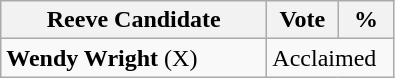<table class="wikitable">
<tr>
<th bgcolor="#DDDDFF" width="170px">Reeve Candidate</th>
<th bgcolor="#DDDDFF" width="40px">Vote</th>
<th bgcolor="#DDDDFF" width="30px">%</th>
</tr>
<tr>
<td><strong>Wendy Wright</strong> (X)</td>
<td colspan="2">Acclaimed</td>
</tr>
</table>
